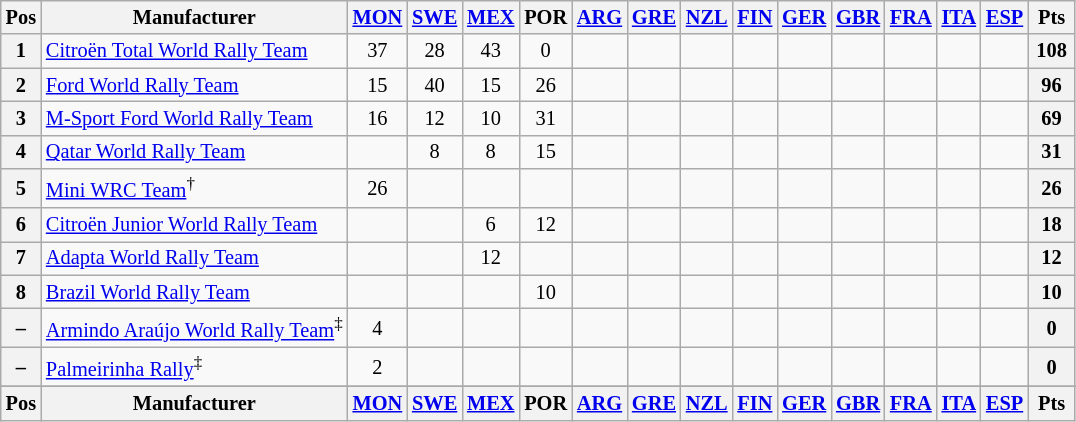<table class="wikitable" style="text-align:center; font-size:85%;">
<tr valign="top">
<th valign="middle">Pos</th>
<th valign="middle">Manufacturer</th>
<th><a href='#'>MON</a><br></th>
<th><a href='#'>SWE</a><br></th>
<th><a href='#'>MEX</a><br></th>
<th>POR<br></th>
<th><a href='#'>ARG</a><br></th>
<th><a href='#'>GRE</a><br></th>
<th><a href='#'>NZL</a><br></th>
<th><a href='#'>FIN</a><br></th>
<th><a href='#'>GER</a><br></th>
<th><a href='#'>GBR</a><br></th>
<th><a href='#'>FRA</a><br></th>
<th><a href='#'>ITA</a><br></th>
<th><a href='#'>ESP</a><br></th>
<th valign="middle"> Pts </th>
</tr>
<tr>
<th>1</th>
<td align="left"> <a href='#'>Citroën Total World Rally Team</a></td>
<td>37</td>
<td>28</td>
<td>43</td>
<td>0</td>
<td></td>
<td></td>
<td></td>
<td></td>
<td></td>
<td></td>
<td></td>
<td></td>
<td></td>
<th>108</th>
</tr>
<tr>
<th>2</th>
<td align="left"> <a href='#'>Ford World Rally Team</a></td>
<td>15</td>
<td>40</td>
<td>15</td>
<td>26</td>
<td></td>
<td></td>
<td></td>
<td></td>
<td></td>
<td></td>
<td></td>
<td></td>
<td></td>
<th>96</th>
</tr>
<tr>
<th>3</th>
<td align="left"> <a href='#'>M-Sport Ford World Rally Team</a></td>
<td>16</td>
<td>12</td>
<td>10</td>
<td>31</td>
<td></td>
<td></td>
<td></td>
<td></td>
<td></td>
<td></td>
<td></td>
<td></td>
<td></td>
<th>69</th>
</tr>
<tr>
<th>4</th>
<td align="left"> <a href='#'>Qatar World Rally Team</a></td>
<td></td>
<td>8</td>
<td>8</td>
<td>15</td>
<td></td>
<td></td>
<td></td>
<td></td>
<td></td>
<td></td>
<td></td>
<td></td>
<td></td>
<th>31</th>
</tr>
<tr>
<th>5</th>
<td align="left"> <a href='#'>Mini WRC Team</a><sup>†</sup></td>
<td>26</td>
<td></td>
<td></td>
<td></td>
<td></td>
<td></td>
<td></td>
<td></td>
<td></td>
<td></td>
<td></td>
<td></td>
<td></td>
<th>26</th>
</tr>
<tr>
<th>6</th>
<td align="left"> <a href='#'>Citroën Junior World Rally Team</a></td>
<td></td>
<td></td>
<td>6</td>
<td>12</td>
<td></td>
<td></td>
<td></td>
<td></td>
<td></td>
<td></td>
<td></td>
<td></td>
<td></td>
<th>18</th>
</tr>
<tr>
<th>7</th>
<td align="left"> <a href='#'>Adapta World Rally Team</a></td>
<td></td>
<td></td>
<td>12</td>
<td></td>
<td></td>
<td></td>
<td></td>
<td></td>
<td></td>
<td></td>
<td></td>
<td></td>
<td></td>
<th>12</th>
</tr>
<tr>
<th>8</th>
<td align="left"> <a href='#'>Brazil World Rally Team</a></td>
<td></td>
<td></td>
<td></td>
<td>10</td>
<td></td>
<td></td>
<td></td>
<td></td>
<td></td>
<td></td>
<td></td>
<td></td>
<td></td>
<th>10</th>
</tr>
<tr>
<th>–</th>
<td align="left"> <a href='#'>Armindo Araújo World Rally Team</a><sup>‡</sup></td>
<td>4</td>
<td></td>
<td></td>
<td></td>
<td></td>
<td></td>
<td></td>
<td></td>
<td></td>
<td></td>
<td></td>
<td></td>
<td></td>
<th>0</th>
</tr>
<tr>
<th>–</th>
<td align="left"> <a href='#'>Palmeirinha Rally</a><sup>‡</sup></td>
<td>2</td>
<td></td>
<td></td>
<td></td>
<td></td>
<td></td>
<td></td>
<td></td>
<td></td>
<td></td>
<td></td>
<td></td>
<td></td>
<th>0</th>
</tr>
<tr>
</tr>
<tr valign="top">
<th valign="middle">Pos</th>
<th valign="middle">Manufacturer</th>
<th><a href='#'>MON</a><br></th>
<th><a href='#'>SWE</a><br></th>
<th><a href='#'>MEX</a><br></th>
<th>POR<br></th>
<th><a href='#'>ARG</a><br></th>
<th><a href='#'>GRE</a><br></th>
<th><a href='#'>NZL</a><br></th>
<th><a href='#'>FIN</a><br></th>
<th><a href='#'>GER</a><br></th>
<th><a href='#'>GBR</a><br></th>
<th><a href='#'>FRA</a><br></th>
<th><a href='#'>ITA</a><br></th>
<th><a href='#'>ESP</a><br></th>
<th valign="middle">Pts</th>
</tr>
</table>
